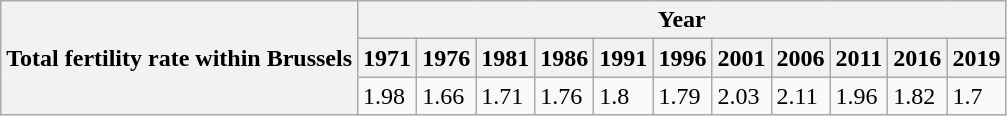<table class="wikitable">
<tr>
<th rowspan="3">Total fertility rate within Brussels</th>
<th colspan="11">Year</th>
</tr>
<tr>
<th>1971</th>
<th>1976</th>
<th>1981</th>
<th>1986</th>
<th>1991</th>
<th>1996</th>
<th>2001</th>
<th>2006</th>
<th>2011</th>
<th>2016</th>
<th>2019</th>
</tr>
<tr>
<td>1.98</td>
<td>1.66</td>
<td>1.71</td>
<td>1.76</td>
<td>1.8</td>
<td>1.79</td>
<td>2.03</td>
<td>2.11</td>
<td>1.96</td>
<td>1.82</td>
<td>1.7</td>
</tr>
</table>
